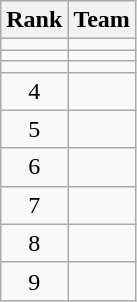<table class="wikitable" style="text-align: center;">
<tr>
<th>Rank</th>
<th>Team</th>
</tr>
<tr>
<td></td>
<td align="left"></td>
</tr>
<tr>
<td></td>
<td align="left"></td>
</tr>
<tr>
<td></td>
<td align="left"></td>
</tr>
<tr>
<td>4</td>
<td align="left"></td>
</tr>
<tr>
<td>5</td>
<td align="left"></td>
</tr>
<tr>
<td>6</td>
<td align="left"></td>
</tr>
<tr>
<td>7</td>
<td align="left"></td>
</tr>
<tr>
<td>8</td>
<td align="left"></td>
</tr>
<tr>
<td>9</td>
<td align="left"></td>
</tr>
</table>
